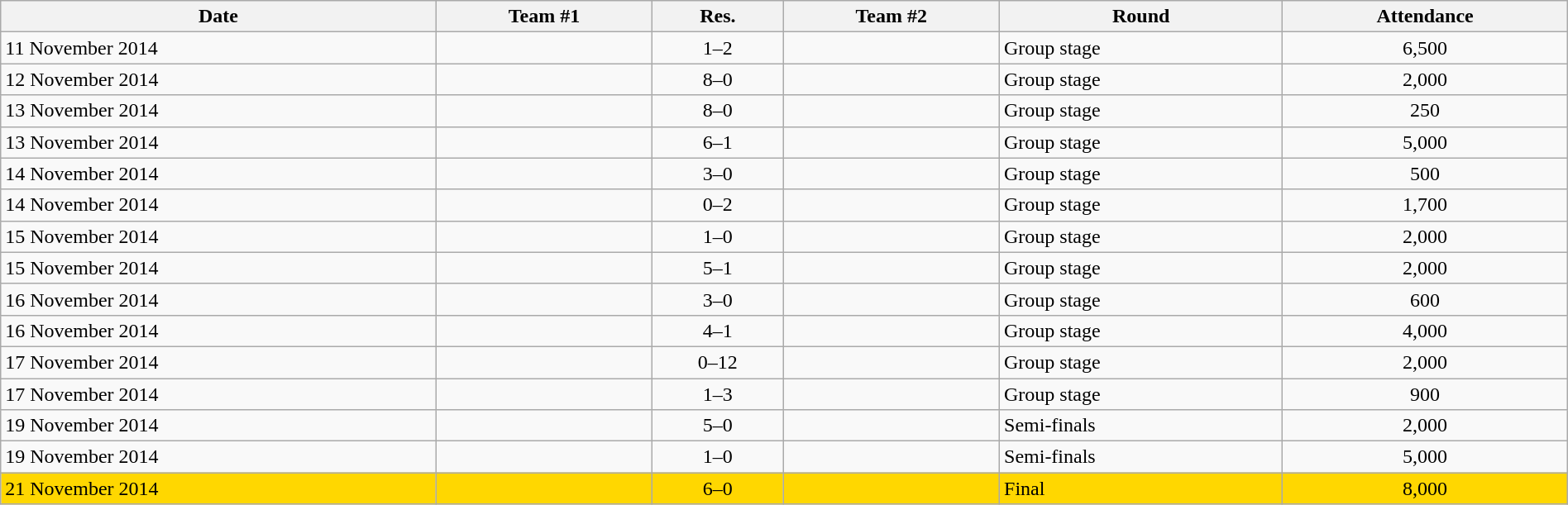<table class="wikitable" style="text-align:left; width:100%;">
<tr>
<th>Date</th>
<th>Team #1</th>
<th>Res.</th>
<th>Team #2</th>
<th>Round</th>
<th>Attendance</th>
</tr>
<tr>
<td>11 November 2014</td>
<td></td>
<td style="text-align:center;">1–2</td>
<td></td>
<td>Group stage</td>
<td style="text-align:center;">6,500</td>
</tr>
<tr>
<td>12 November 2014</td>
<td></td>
<td style="text-align:center;">8–0</td>
<td></td>
<td>Group stage</td>
<td style="text-align:center;">2,000</td>
</tr>
<tr>
<td>13 November 2014</td>
<td></td>
<td style="text-align:center;">8–0</td>
<td></td>
<td>Group stage</td>
<td style="text-align:center;">250</td>
</tr>
<tr>
<td>13 November 2014</td>
<td></td>
<td style="text-align:center;">6–1</td>
<td></td>
<td>Group stage</td>
<td style="text-align:center;">5,000</td>
</tr>
<tr>
<td>14 November 2014</td>
<td></td>
<td style="text-align:center;">3–0</td>
<td></td>
<td>Group stage</td>
<td style="text-align:center;">500</td>
</tr>
<tr>
<td>14 November 2014</td>
<td></td>
<td style="text-align:center;">0–2</td>
<td></td>
<td>Group stage</td>
<td style="text-align:center;">1,700</td>
</tr>
<tr>
<td>15 November 2014</td>
<td></td>
<td style="text-align:center;">1–0</td>
<td></td>
<td>Group stage</td>
<td style="text-align:center;">2,000</td>
</tr>
<tr>
<td>15 November 2014</td>
<td></td>
<td style="text-align:center;">5–1</td>
<td></td>
<td>Group stage</td>
<td style="text-align:center;">2,000</td>
</tr>
<tr>
<td>16 November 2014</td>
<td></td>
<td style="text-align:center;">3–0</td>
<td></td>
<td>Group stage</td>
<td style="text-align:center;">600</td>
</tr>
<tr>
<td>16 November 2014</td>
<td></td>
<td style="text-align:center;">4–1</td>
<td></td>
<td>Group stage</td>
<td style="text-align:center;">4,000</td>
</tr>
<tr>
<td>17 November 2014</td>
<td></td>
<td style="text-align:center;">0–12</td>
<td></td>
<td>Group stage</td>
<td style="text-align:center;">2,000</td>
</tr>
<tr>
<td>17 November 2014</td>
<td></td>
<td style="text-align:center;">1–3</td>
<td></td>
<td>Group stage</td>
<td style="text-align:center;">900</td>
</tr>
<tr>
<td>19 November 2014</td>
<td></td>
<td style="text-align:center;">5–0</td>
<td></td>
<td>Semi-finals</td>
<td style="text-align:center;">2,000</td>
</tr>
<tr>
<td>19 November 2014</td>
<td></td>
<td style="text-align:center;">1–0</td>
<td></td>
<td>Semi-finals</td>
<td style="text-align:center;">5,000</td>
</tr>
<tr bgcolor="gold">
<td>21 November 2014</td>
<td></td>
<td style="text-align:center;">6–0</td>
<td></td>
<td>Final</td>
<td style="text-align:center;">8,000</td>
</tr>
</table>
